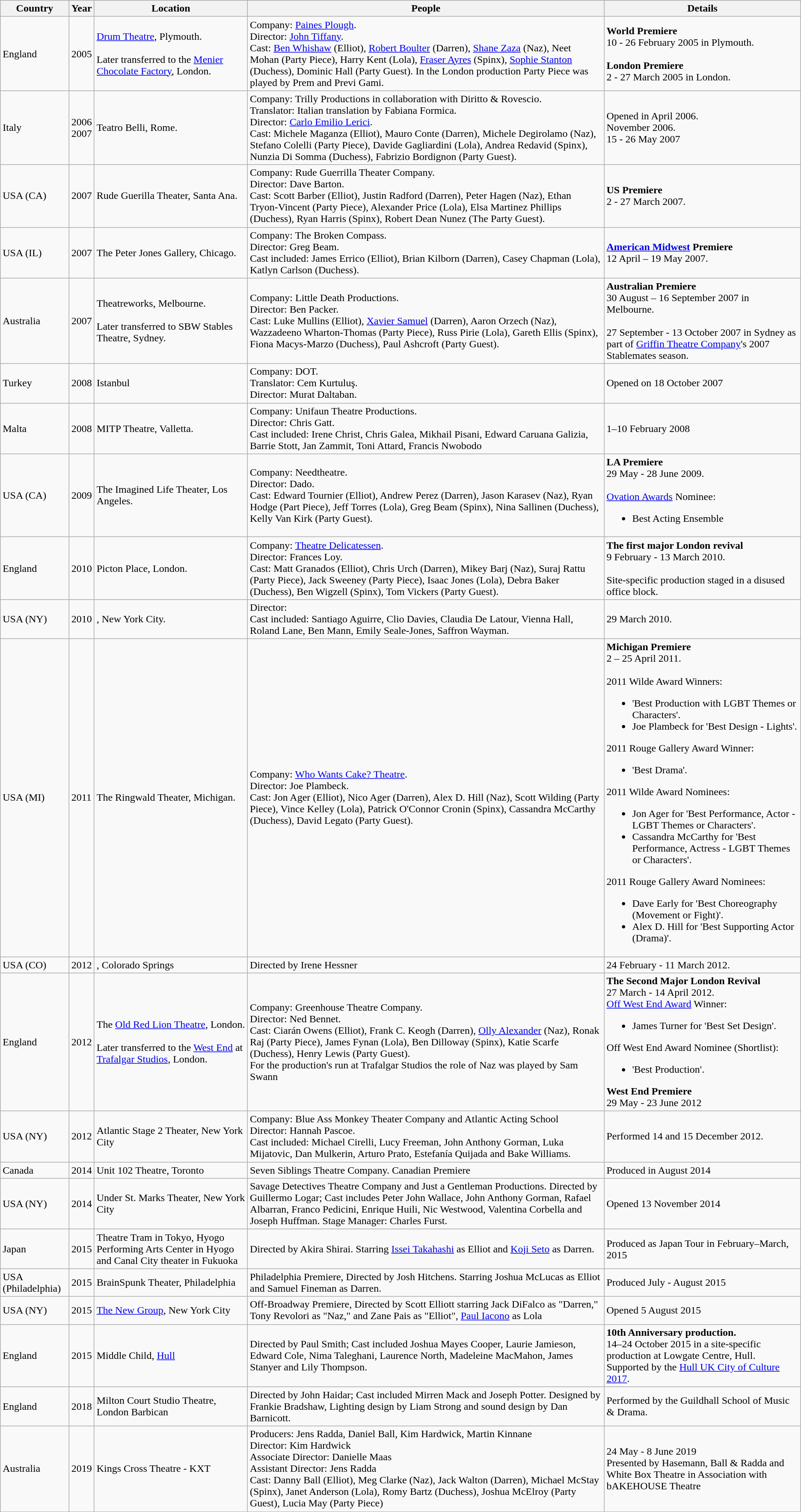<table class="wikitable">
<tr>
<th>Country</th>
<th>Year</th>
<th>Location</th>
<th>People</th>
<th>Details</th>
</tr>
<tr>
<td>England</td>
<td>2005</td>
<td><a href='#'>Drum Theatre</a>, Plymouth.<br><br>Later transferred to the <a href='#'>Menier Chocolate Factory</a>, London.</td>
<td>Company: <a href='#'>Paines Plough</a>.<br>Director: <a href='#'>John Tiffany</a>.<br>Cast: <a href='#'>Ben Whishaw</a> (Elliot), <a href='#'>Robert Boulter</a> (Darren), <a href='#'>Shane Zaza</a> (Naz), Neet Mohan (Party Piece), Harry Kent (Lola), <a href='#'>Fraser Ayres</a> (Spinx), <a href='#'>Sophie Stanton</a> (Duchess), Dominic Hall (Party Guest). In the London production Party Piece was played by Prem and Previ Gami.</td>
<td><strong>World Premiere</strong><br>10 - 26 February 2005 in Plymouth.<br><br><strong>London Premiere</strong><br>2 - 27 March 2005 in London.</td>
</tr>
<tr>
<td>Italy</td>
<td>2006<br>2007</td>
<td>Teatro Belli, Rome.</td>
<td>Company: Trilly Productions in collaboration with Diritto & Rovescio.<br>Translator: Italian translation by Fabiana Formica.<br>Director: <a href='#'>Carlo Emilio Lerici</a>.<br>Cast: Michele Maganza (Elliot), Mauro Conte (Darren), Michele Degirolamo (Naz), Stefano Colelli (Party Piece), Davide Gagliardini (Lola), Andrea Redavid (Spinx), Nunzia Di Somma (Duchess), Fabrizio Bordignon (Party Guest).</td>
<td>Opened in April 2006.<br>November 2006.<br>15 - 26 May 2007</td>
</tr>
<tr>
<td>USA (CA)</td>
<td>2007</td>
<td>Rude Guerilla Theater, Santa Ana.</td>
<td>Company: Rude Guerrilla Theater Company.<br>Director: Dave Barton.<br>Cast: Scott Barber (Elliot), Justin Radford (Darren), Peter Hagen (Naz), Ethan Tryon-Vincent (Party Piece), Alexander Price (Lola), Elsa Martinez Phillips (Duchess), Ryan Harris (Spinx), Robert Dean Nunez (The Party Guest).</td>
<td><strong>US Premiere</strong><br>2 - 27 March 2007.</td>
</tr>
<tr>
<td>USA (IL)</td>
<td>2007</td>
<td>The Peter Jones Gallery, Chicago.</td>
<td>Company: The Broken Compass.<br>Director: Greg Beam.<br>Cast included: James Errico (Elliot), Brian Kilborn (Darren), Casey Chapman (Lola), Katlyn Carlson (Duchess).</td>
<td><strong><a href='#'>American Midwest</a> Premiere</strong><br>12 April – 19 May 2007.</td>
</tr>
<tr>
<td>Australia</td>
<td>2007</td>
<td>Theatreworks, Melbourne.<br><br>Later transferred to SBW Stables Theatre, Sydney.</td>
<td>Company: Little Death Productions.<br>Director: Ben Packer.<br>Cast: Luke Mullins (Elliot), <a href='#'>Xavier Samuel</a> (Darren), Aaron Orzech (Naz), Wazzadeeno Wharton-Thomas (Party Piece), Russ Pirie (Lola), Gareth Ellis (Spinx), Fiona Macys-Marzo (Duchess), Paul Ashcroft (Party Guest).</td>
<td><strong>Australian Premiere</strong><br>30 August – 16 September 2007 in Melbourne.<br><br>27 September - 13 October 2007 in Sydney as part of <a href='#'>Griffin Theatre Company</a>'s 2007 Stablemates season.</td>
</tr>
<tr>
<td>Turkey</td>
<td>2008</td>
<td>Istanbul</td>
<td>Company: DOT.<br>Translator: Cem Kurtuluş.<br>Director: Murat Daltaban.</td>
<td>Opened on 18 October 2007</td>
</tr>
<tr>
<td>Malta</td>
<td>2008</td>
<td>MITP Theatre, Valletta.</td>
<td>Company: Unifaun Theatre Productions.<br>Director: Chris Gatt.<br>Cast included: Irene Christ, Chris Galea, Mikhail Pisani, Edward Caruana Galizia, Barrie Stott, Jan Zammit, Toni Attard, Francis Nwobodo</td>
<td>1–10 February 2008</td>
</tr>
<tr>
<td>USA (CA)</td>
<td>2009</td>
<td>The Imagined Life Theater, Los Angeles.</td>
<td>Company: Needtheatre.<br>Director: Dado.<br>Cast: Edward Tournier (Elliot), Andrew Perez (Darren), Jason Karasev (Naz), Ryan Hodge (Part Piece), Jeff Torres (Lola), Greg Beam (Spinx), Nina Sallinen (Duchess), Kelly Van Kirk (Party Guest).</td>
<td><strong>LA Premiere</strong><br>29 May - 28 June 2009.<br><br><a href='#'>Ovation Awards</a> Nominee:<br><ul><li>Best Acting Ensemble</li></ul></td>
</tr>
<tr>
<td>England</td>
<td>2010</td>
<td>Picton Place, London.</td>
<td>Company: <a href='#'>Theatre Delicatessen</a>.<br>Director: Frances Loy.<br>Cast: Matt Granados (Elliot), Chris Urch (Darren), Mikey Barj (Naz), Suraj Rattu (Party Piece), Jack Sweeney (Party Piece), Isaac Jones (Lola), Debra Baker (Duchess), Ben Wigzell (Spinx), Tom Vickers (Party Guest).</td>
<td><strong>The first major London revival</strong><br>9 February - 13 March 2010.<br><br>Site-specific production staged in a disused office block.</td>
</tr>
<tr>
<td>USA (NY)</td>
<td>2010</td>
<td>, New York City.</td>
<td>Director: <br>Cast included: Santiago Aguirre, Clio Davies, Claudia De Latour, Vienna Hall, Roland Lane, Ben Mann, Emily Seale-Jones, Saffron Wayman.</td>
<td>29 March 2010.</td>
</tr>
<tr>
<td>USA (MI)</td>
<td>2011</td>
<td>The Ringwald Theater, Michigan.</td>
<td>Company: <a href='#'>Who Wants Cake? Theatre</a>.<br>Director: Joe Plambeck.<br>Cast: Jon Ager (Elliot), Nico Ager (Darren), Alex D. Hill (Naz), Scott Wilding (Party Piece), Vince Kelley (Lola), Patrick O'Connor Cronin (Spinx), Cassandra McCarthy (Duchess), David Legato (Party Guest).</td>
<td><strong>Michigan Premiere</strong><br>2 – 25 April 2011.<br><br>2011 Wilde Award Winners:<br><ul><li>'Best Production with LGBT Themes or Characters'.</li><li>Joe Plambeck for 'Best Design - Lights'.</li></ul>2011 Rouge Gallery Award Winner:<ul><li>'Best Drama'.</li></ul>2011 Wilde Award Nominees:<ul><li>Jon Ager for 'Best Performance, Actor - LGBT Themes or Characters'.</li><li>Cassandra McCarthy for 'Best Performance, Actress - LGBT Themes or Characters'.</li></ul>2011 Rouge Gallery Award Nominees:<ul><li>Dave Early for 'Best Choreography (Movement or Fight)'.</li><li>Alex D. Hill for 'Best Supporting Actor (Drama)'.</li></ul></td>
</tr>
<tr>
<td>USA (CO)</td>
<td>2012</td>
<td>, Colorado Springs</td>
<td>Directed by Irene Hessner</td>
<td>24 February - 11 March 2012.</td>
</tr>
<tr>
<td>England</td>
<td>2012</td>
<td>The <a href='#'>Old Red Lion Theatre</a>, London.<br><br>Later transferred to the <a href='#'>West End</a> at <a href='#'>Trafalgar Studios</a>, London.</td>
<td>Company: Greenhouse Theatre Company.<br>Director: Ned Bennet.<br>Cast: Ciarán Owens (Elliot), Frank C. Keogh (Darren), <a href='#'>Olly Alexander</a> (Naz), Ronak Raj (Party Piece), James Fynan (Lola), Ben Dilloway (Spinx), Katie Scarfe (Duchess), Henry Lewis (Party Guest).<br>For the production's run at Trafalgar Studios the role of Naz was played by Sam Swann</td>
<td><strong>The Second Major London Revival</strong><br>27 March - 14 April 2012.<br><a href='#'>Off West End Award</a> Winner:<ul><li>James Turner for 'Best Set Design'.</li></ul>Off West End Award Nominee (Shortlist):<ul><li>'Best Production'.</li></ul><strong>West End Premiere</strong><br>29 May - 23 June 2012</td>
</tr>
<tr>
<td>USA (NY)</td>
<td>2012</td>
<td>Atlantic Stage 2 Theater, New York City</td>
<td>Company: Blue Ass Monkey Theater Company and Atlantic Acting School<br>Director: Hannah Pascoe.<br>Cast included: Michael Cirelli, Lucy Freeman, John Anthony Gorman, Luka Mijatovic, Dan Mulkerin, Arturo Prato, Estefanía Quijada and Bake Williams.</td>
<td>Performed 14 and 15 December 2012.</td>
</tr>
<tr>
<td>Canada</td>
<td>2014</td>
<td>Unit 102 Theatre, Toronto</td>
<td>Seven Siblings Theatre Company. Canadian Premiere</td>
<td>Produced in August 2014</td>
</tr>
<tr>
<td>USA (NY)</td>
<td>2014</td>
<td>Under St. Marks Theater, New York City</td>
<td>Savage Detectives Theatre Company and Just a Gentleman Productions. Directed by Guillermo Logar; Cast includes Peter John Wallace, John Anthony Gorman, Rafael Albarran, Franco Pedicini, Enrique Huili, Nic Westwood, Valentina Corbella and Joseph Huffman. Stage Manager: Charles Furst.</td>
<td>Opened 13 November 2014</td>
</tr>
<tr>
<td>Japan</td>
<td>2015</td>
<td>Theatre Tram in Tokyo, Hyogo Performing Arts Center in Hyogo and Canal City theater in Fukuoka</td>
<td>Directed by  Akira Shirai. Starring <a href='#'>Issei Takahashi</a> as Elliot and  <a href='#'>Koji Seto</a> as Darren.</td>
<td>Produced as Japan Tour in February–March, 2015</td>
</tr>
<tr>
<td>USA (Philadelphia)</td>
<td>2015</td>
<td>BrainSpunk Theater, Philadelphia</td>
<td>Philadelphia Premiere, Directed by Josh Hitchens. Starring Joshua McLucas as Elliot and Samuel Fineman as Darren.</td>
<td>Produced July - August 2015</td>
</tr>
<tr>
<td>USA (NY)</td>
<td>2015</td>
<td><a href='#'>The New Group</a>, New York City</td>
<td>Off-Broadway Premiere, Directed by Scott Elliott starring Jack DiFalco as "Darren," Tony Revolori as "Naz," and Zane Pais as "Elliot", <a href='#'>Paul Iacono</a> as Lola</td>
<td>Opened 5 August 2015</td>
</tr>
<tr>
<td>England</td>
<td>2015</td>
<td>Middle Child, <a href='#'>Hull</a></td>
<td>Directed by Paul Smith; Cast included Joshua Mayes Cooper, Laurie Jamieson, Edward Cole, Nima Taleghani, Laurence North, Madeleine MacMahon, James Stanyer and Lily Thompson.</td>
<td><strong>10th Anniversary production.</strong><br>14–24 October 2015 in a site-specific production at Lowgate Centre, Hull. Supported by the <a href='#'>Hull UK City of Culture 2017</a>.</td>
</tr>
<tr>
<td>England</td>
<td>2018</td>
<td>Milton Court Studio Theatre, London Barbican</td>
<td>Directed by John Haidar; Cast included Mirren Mack and Joseph Potter. Designed by Frankie Bradshaw, Lighting design by Liam Strong and sound design by Dan Barnicott.</td>
<td>Performed by the Guildhall School of Music & Drama.</td>
</tr>
<tr>
<td>Australia</td>
<td>2019</td>
<td>Kings Cross Theatre - KXT</td>
<td>Producers: Jens Radda, Daniel Ball, Kim Hardwick, Martin Kinnane<br>Director: Kim Hardwick<br>Associate Director: Danielle Maas<br>Assistant Director: Jens Radda<br>Cast: Danny Ball (Elliot), Meg Clarke (Naz), Jack Walton (Darren), Michael McStay (Spinx), Janet Anderson (Lola), Romy Bartz (Duchess), Joshua McElroy (Party Guest), Lucia May (Party Piece)</td>
<td>24 May - 8 June 2019<br>Presented by Hasemann, Ball & Radda and White Box Theatre in Association with bAKEHOUSE Theatre</td>
</tr>
</table>
